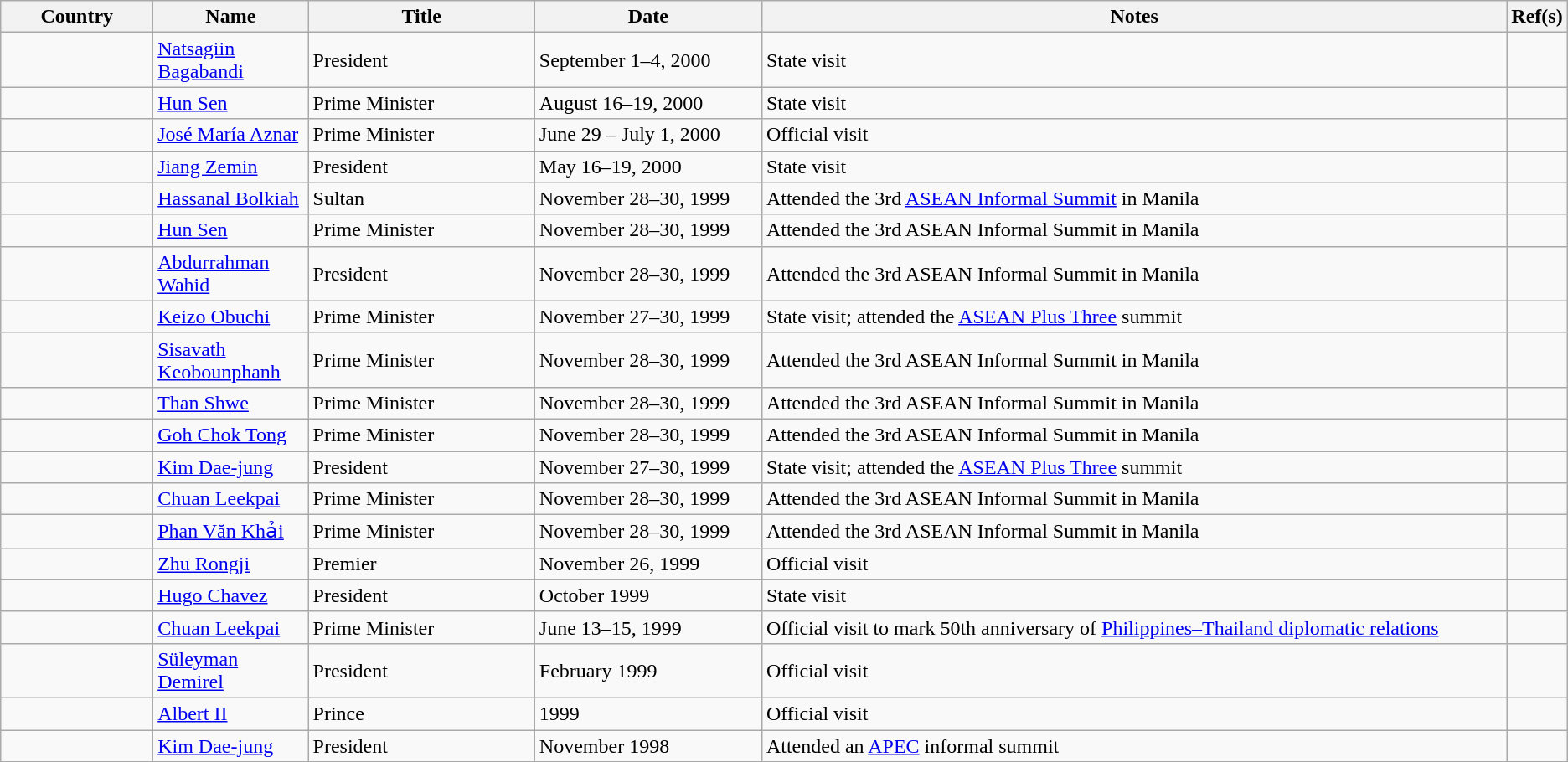<table class="wikitable sortable">
<tr>
<th style="width:10%;">Country</th>
<th style="width:10%;">Name</th>
<th style="width:15%;">Title</th>
<th style="width:15%;">Date</th>
<th style="width:50%;">Notes</th>
<th style="width:5%;">Ref(s)</th>
</tr>
<tr>
<td></td>
<td><a href='#'>Natsagiin Bagabandi</a></td>
<td>President</td>
<td>September 1–4, 2000</td>
<td>State visit</td>
<td></td>
</tr>
<tr>
<td></td>
<td><a href='#'>Hun Sen</a></td>
<td>Prime Minister</td>
<td>August 16–19, 2000</td>
<td>State visit</td>
<td></td>
</tr>
<tr>
<td></td>
<td><a href='#'>José María Aznar</a></td>
<td>Prime Minister</td>
<td>June 29 – July 1, 2000</td>
<td>Official visit</td>
<td></td>
</tr>
<tr>
<td></td>
<td><a href='#'>Jiang Zemin</a></td>
<td>President</td>
<td>May 16–19, 2000</td>
<td>State visit</td>
<td></td>
</tr>
<tr>
<td></td>
<td><a href='#'>Hassanal Bolkiah</a></td>
<td>Sultan</td>
<td>November 28–30, 1999</td>
<td>Attended the 3rd <a href='#'>ASEAN Informal Summit</a> in Manila</td>
<td></td>
</tr>
<tr>
<td></td>
<td><a href='#'>Hun Sen</a></td>
<td>Prime Minister</td>
<td>November 28–30, 1999</td>
<td>Attended the 3rd ASEAN Informal Summit in Manila</td>
<td></td>
</tr>
<tr>
<td></td>
<td><a href='#'>Abdurrahman Wahid</a></td>
<td>President</td>
<td>November 28–30, 1999</td>
<td>Attended the 3rd ASEAN Informal Summit in Manila</td>
<td></td>
</tr>
<tr>
<td></td>
<td><a href='#'>Keizo Obuchi</a></td>
<td>Prime Minister</td>
<td>November 27–30, 1999</td>
<td>State visit; attended the <a href='#'>ASEAN Plus Three</a> summit</td>
<td></td>
</tr>
<tr>
<td></td>
<td><a href='#'>Sisavath Keobounphanh</a></td>
<td>Prime Minister</td>
<td>November 28–30, 1999</td>
<td>Attended the 3rd ASEAN Informal Summit in Manila</td>
<td></td>
</tr>
<tr>
<td></td>
<td><a href='#'>Than Shwe</a></td>
<td>Prime Minister</td>
<td>November 28–30, 1999</td>
<td>Attended the 3rd ASEAN Informal Summit in Manila</td>
<td></td>
</tr>
<tr>
<td></td>
<td><a href='#'>Goh Chok Tong</a></td>
<td>Prime Minister</td>
<td>November 28–30, 1999</td>
<td>Attended the 3rd ASEAN Informal Summit in Manila</td>
<td></td>
</tr>
<tr>
<td></td>
<td><a href='#'>Kim Dae-jung</a></td>
<td>President</td>
<td>November 27–30, 1999</td>
<td>State visit; attended the <a href='#'>ASEAN Plus Three</a> summit</td>
<td></td>
</tr>
<tr>
<td></td>
<td><a href='#'>Chuan Leekpai</a></td>
<td>Prime Minister</td>
<td>November 28–30, 1999</td>
<td>Attended the 3rd ASEAN Informal Summit in Manila</td>
<td></td>
</tr>
<tr>
<td></td>
<td><a href='#'>Phan Văn Khải</a></td>
<td>Prime Minister</td>
<td>November 28–30, 1999</td>
<td>Attended the 3rd ASEAN Informal Summit in Manila</td>
<td></td>
</tr>
<tr>
<td></td>
<td><a href='#'>Zhu Rongji</a></td>
<td>Premier</td>
<td>November 26, 1999</td>
<td>Official visit</td>
<td></td>
</tr>
<tr>
<td></td>
<td><a href='#'>Hugo Chavez</a></td>
<td>President</td>
<td>October 1999</td>
<td>State visit</td>
<td></td>
</tr>
<tr>
<td></td>
<td><a href='#'>Chuan Leekpai</a></td>
<td>Prime Minister</td>
<td>June 13–15, 1999</td>
<td>Official visit to mark 50th anniversary of <a href='#'>Philippines–Thailand diplomatic relations</a></td>
<td></td>
</tr>
<tr>
<td></td>
<td><a href='#'>Süleyman Demirel</a></td>
<td>President</td>
<td>February 1999</td>
<td>Official visit</td>
<td></td>
</tr>
<tr>
<td></td>
<td><a href='#'>Albert II</a></td>
<td>Prince</td>
<td>1999</td>
<td>Official visit</td>
<td></td>
</tr>
<tr>
<td></td>
<td><a href='#'>Kim Dae-jung</a></td>
<td>President</td>
<td>November 1998</td>
<td>Attended an <a href='#'>APEC</a> informal summit</td>
<td></td>
</tr>
</table>
